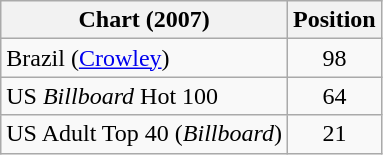<table class="wikitable sortable">
<tr>
<th>Chart (2007)</th>
<th>Position</th>
</tr>
<tr>
<td>Brazil (<a href='#'>Crowley</a>)</td>
<td align="center">98</td>
</tr>
<tr>
<td>US <em>Billboard</em> Hot 100</td>
<td align="center">64</td>
</tr>
<tr>
<td>US Adult Top 40 (<em>Billboard</em>)</td>
<td align="center">21</td>
</tr>
</table>
